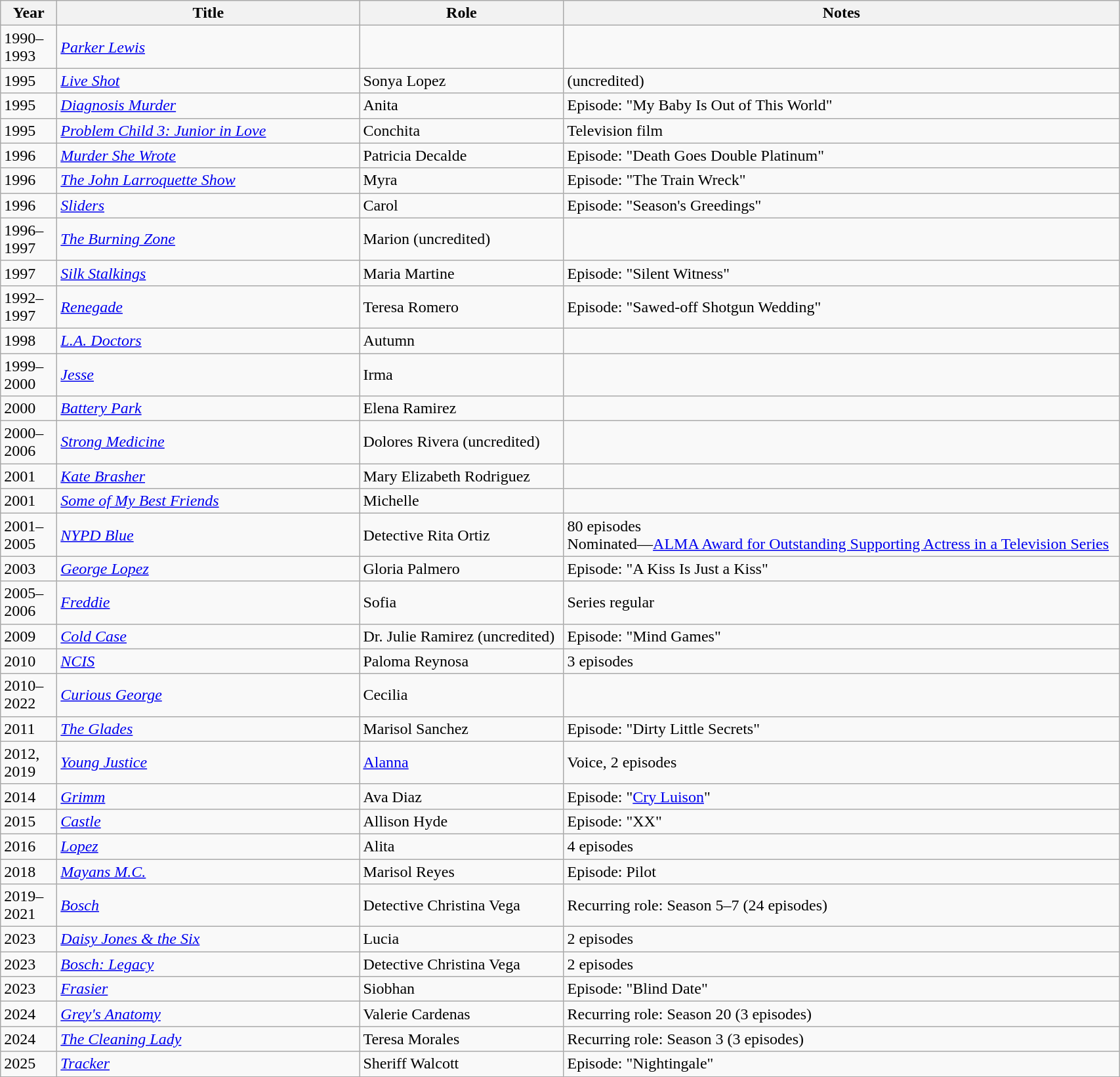<table class="wikitable sortable" width="90%">
<tr>
<th width="50px">Year</th>
<th width="300px">Title</th>
<th width="200px">Role</th>
<th class="unsortable">Notes</th>
</tr>
<tr>
<td>1990–1993</td>
<td><em><a href='#'>Parker Lewis</a></em></td>
<td></td>
<td></td>
</tr>
<tr>
<td>1995</td>
<td><em><a href='#'>Live Shot</a></em></td>
<td>Sonya Lopez</td>
<td>(uncredited)</td>
</tr>
<tr>
<td>1995</td>
<td><em><a href='#'>Diagnosis Murder</a></em></td>
<td>Anita</td>
<td>Episode: "My Baby Is Out of This World"</td>
</tr>
<tr>
<td>1995</td>
<td><em><a href='#'>Problem Child 3: Junior in Love</a></em></td>
<td>Conchita</td>
<td>Television film</td>
</tr>
<tr>
<td>1996</td>
<td><em><a href='#'>Murder She Wrote</a></em></td>
<td>Patricia Decalde</td>
<td>Episode: "Death Goes Double Platinum"</td>
</tr>
<tr>
<td>1996</td>
<td><em><a href='#'>The John Larroquette Show</a></em></td>
<td>Myra</td>
<td>Episode: "The Train Wreck"</td>
</tr>
<tr>
<td>1996</td>
<td><em><a href='#'>Sliders</a></em></td>
<td>Carol</td>
<td>Episode: "Season's Greedings"</td>
</tr>
<tr>
<td>1996–1997</td>
<td><em><a href='#'>The Burning Zone</a></em></td>
<td>Marion (uncredited)</td>
<td></td>
</tr>
<tr>
<td>1997</td>
<td><em><a href='#'>Silk Stalkings</a></em></td>
<td>Maria Martine</td>
<td>Episode: "Silent Witness"</td>
</tr>
<tr>
<td>1992–1997</td>
<td><em><a href='#'>Renegade</a></em></td>
<td>Teresa Romero</td>
<td>Episode: "Sawed-off Shotgun Wedding"</td>
</tr>
<tr>
<td>1998</td>
<td><em><a href='#'>L.A. Doctors</a></em></td>
<td>Autumn</td>
<td></td>
</tr>
<tr>
<td>1999–2000</td>
<td><em><a href='#'>Jesse</a></em></td>
<td>Irma</td>
<td></td>
</tr>
<tr>
<td>2000</td>
<td><em><a href='#'>Battery Park</a></em></td>
<td>Elena Ramirez</td>
<td></td>
</tr>
<tr>
<td>2000–2006</td>
<td><em><a href='#'>Strong Medicine</a></em></td>
<td>Dolores Rivera (uncredited)</td>
<td></td>
</tr>
<tr>
<td>2001</td>
<td><em><a href='#'>Kate Brasher</a></em></td>
<td>Mary Elizabeth Rodriguez</td>
<td></td>
</tr>
<tr>
<td>2001</td>
<td><em><a href='#'>Some of My Best Friends</a></em></td>
<td>Michelle</td>
<td></td>
</tr>
<tr>
<td>2001–2005</td>
<td><em><a href='#'>NYPD Blue</a></em></td>
<td>Detective Rita Ortiz</td>
<td>80 episodes<br>Nominated—<a href='#'>ALMA Award for Outstanding Supporting Actress in a Television Series</a></td>
</tr>
<tr>
<td>2003</td>
<td><em><a href='#'>George Lopez</a></em></td>
<td>Gloria Palmero</td>
<td>Episode: "A Kiss Is Just a Kiss"</td>
</tr>
<tr>
<td>2005–2006</td>
<td><em><a href='#'>Freddie</a></em></td>
<td>Sofia</td>
<td>Series regular</td>
</tr>
<tr>
<td>2009</td>
<td><em><a href='#'>Cold Case</a></em></td>
<td>Dr. Julie Ramirez (uncredited)</td>
<td>Episode: "Mind Games"</td>
</tr>
<tr>
<td>2010</td>
<td><em><a href='#'>NCIS</a></em></td>
<td>Paloma Reynosa</td>
<td>3 episodes</td>
</tr>
<tr>
<td>2010–2022</td>
<td><em><a href='#'>Curious George</a></em></td>
<td>Cecilia</td>
<td></td>
</tr>
<tr>
<td>2011</td>
<td><em><a href='#'>The Glades</a></em></td>
<td>Marisol Sanchez</td>
<td>Episode: "Dirty Little Secrets"</td>
</tr>
<tr>
<td>2012, 2019</td>
<td><em><a href='#'>Young Justice</a></em></td>
<td><a href='#'>Alanna</a></td>
<td>Voice, 2 episodes</td>
</tr>
<tr>
<td>2014</td>
<td><em><a href='#'>Grimm</a></em></td>
<td>Ava Diaz</td>
<td>Episode: "<a href='#'>Cry Luison</a>"</td>
</tr>
<tr>
<td>2015</td>
<td><em><a href='#'>Castle</a></em></td>
<td>Allison Hyde</td>
<td>Episode: "XX"</td>
</tr>
<tr>
<td>2016</td>
<td><em><a href='#'>Lopez</a></em></td>
<td>Alita</td>
<td>4 episodes</td>
</tr>
<tr>
<td>2018</td>
<td><em><a href='#'>Mayans M.C.</a></em></td>
<td>Marisol Reyes</td>
<td>Episode: Pilot</td>
</tr>
<tr>
<td>2019–2021</td>
<td><em><a href='#'>Bosch</a></em></td>
<td>Detective Christina Vega</td>
<td>Recurring role: Season 5–7 (24 episodes)</td>
</tr>
<tr>
<td>2023</td>
<td><em><a href='#'>Daisy Jones & the Six</a></em></td>
<td>Lucia</td>
<td>2 episodes</td>
</tr>
<tr>
<td>2023</td>
<td><em><a href='#'>Bosch: Legacy</a></em></td>
<td>Detective Christina Vega</td>
<td>2 episodes</td>
</tr>
<tr>
<td>2023</td>
<td><em><a href='#'>Frasier</a></em></td>
<td>Siobhan</td>
<td>Episode: "Blind Date"</td>
</tr>
<tr>
<td>2024</td>
<td><em><a href='#'>Grey's Anatomy</a></em></td>
<td>Valerie Cardenas</td>
<td>Recurring role: Season 20 (3 episodes)</td>
</tr>
<tr>
<td>2024</td>
<td><em><a href='#'>The Cleaning Lady</a></em></td>
<td>Teresa Morales</td>
<td>Recurring role: Season 3 (3 episodes)</td>
</tr>
<tr>
<td>2025</td>
<td><em><a href='#'>Tracker</a></em></td>
<td>Sheriff Walcott</td>
<td>Episode: "Nightingale"</td>
</tr>
</table>
